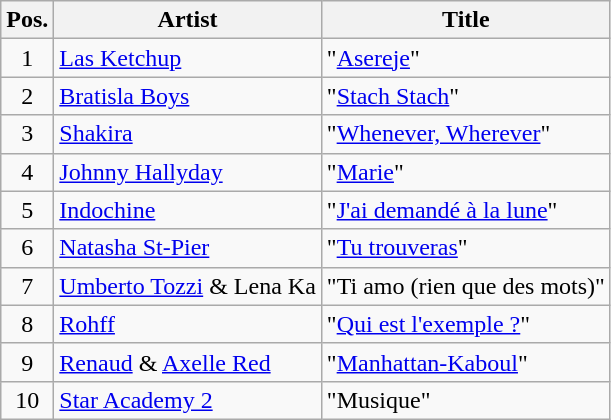<table class="wikitable sortable">
<tr>
<th>Pos.</th>
<th>Artist</th>
<th>Title</th>
</tr>
<tr>
<td style="text-align: center;">1</td>
<td><a href='#'>Las Ketchup</a></td>
<td>"<a href='#'>Asereje</a>"</td>
</tr>
<tr>
<td style="text-align: center;">2</td>
<td><a href='#'>Bratisla Boys</a></td>
<td>"<a href='#'>Stach Stach</a>"</td>
</tr>
<tr>
<td style="text-align: center;">3</td>
<td><a href='#'>Shakira</a></td>
<td>"<a href='#'>Whenever, Wherever</a>"</td>
</tr>
<tr>
<td style="text-align: center;">4</td>
<td><a href='#'>Johnny Hallyday</a></td>
<td>"<a href='#'>Marie</a>"</td>
</tr>
<tr>
<td style="text-align: center;">5</td>
<td><a href='#'>Indochine</a></td>
<td>"<a href='#'>J'ai demandé à la lune</a>"</td>
</tr>
<tr>
<td style="text-align: center;">6</td>
<td><a href='#'>Natasha St-Pier</a></td>
<td>"<a href='#'>Tu trouveras</a>"</td>
</tr>
<tr>
<td style="text-align: center;">7</td>
<td><a href='#'>Umberto Tozzi</a> & Lena Ka</td>
<td>"Ti amo (rien que des mots)"</td>
</tr>
<tr>
<td style="text-align: center;">8</td>
<td><a href='#'>Rohff</a></td>
<td>"<a href='#'>Qui est l'exemple ?</a>"</td>
</tr>
<tr>
<td style="text-align: center;">9</td>
<td><a href='#'>Renaud</a> & <a href='#'>Axelle Red</a></td>
<td>"<a href='#'>Manhattan-Kaboul</a>"</td>
</tr>
<tr>
<td style="text-align: center;">10</td>
<td><a href='#'>Star Academy 2</a></td>
<td>"Musique"</td>
</tr>
</table>
